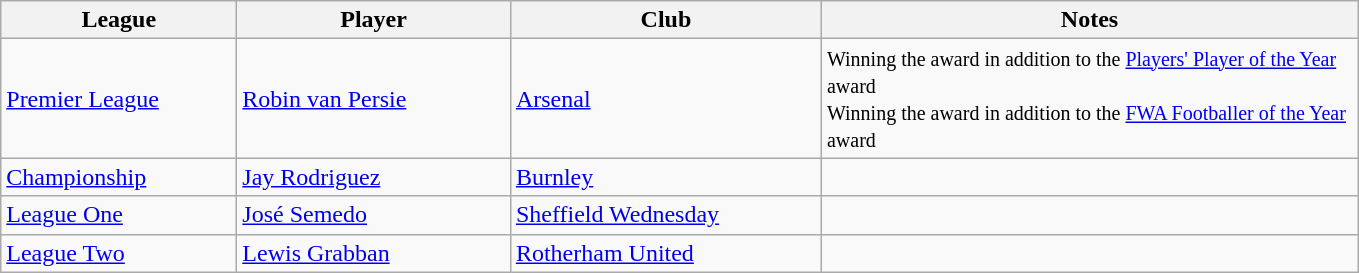<table class="wikitable">
<tr>
<th>League</th>
<th>Player</th>
<th>Club</th>
<th width="350px">Notes</th>
</tr>
<tr>
<td width="150px"><a href='#'>Premier League</a></td>
<td width="175px"> <a href='#'>Robin van Persie</a></td>
<td width="200px"><a href='#'>Arsenal</a></td>
<td><small>Winning the award in addition to the <a href='#'>Players' Player of the Year</a> award<br>Winning the award in addition to the <a href='#'>FWA Footballer of the Year</a> award</small></td>
</tr>
<tr>
<td><a href='#'>Championship</a></td>
<td> <a href='#'>Jay Rodriguez</a></td>
<td><a href='#'>Burnley</a></td>
<td></td>
</tr>
<tr>
<td><a href='#'>League One</a></td>
<td> <a href='#'>José Semedo</a></td>
<td><a href='#'>Sheffield Wednesday</a></td>
<td></td>
</tr>
<tr>
<td><a href='#'>League Two</a></td>
<td> <a href='#'>Lewis Grabban</a></td>
<td><a href='#'>Rotherham United</a></td>
<td></td>
</tr>
</table>
